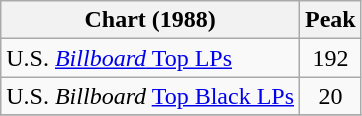<table class="wikitable">
<tr>
<th>Chart (1988)</th>
<th>Peak<br></th>
</tr>
<tr>
<td>U.S. <a href='#'><em>Billboard</em> Top LPs</a></td>
<td align="center">192</td>
</tr>
<tr>
<td>U.S. <em>Billboard</em> <a href='#'>Top Black LPs</a></td>
<td align="center">20</td>
</tr>
<tr>
</tr>
</table>
